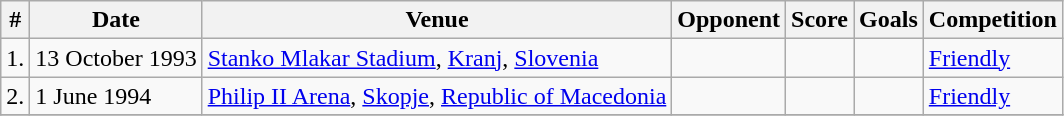<table class="wikitable">
<tr>
<th>#</th>
<th>Date</th>
<th>Venue</th>
<th>Opponent</th>
<th>Score</th>
<th>Goals</th>
<th>Competition</th>
</tr>
<tr>
<td>1.</td>
<td>13 October 1993</td>
<td><a href='#'>Stanko Mlakar Stadium</a>, <a href='#'>Kranj</a>, <a href='#'>Slovenia</a></td>
<td></td>
<td></td>
<td></td>
<td><a href='#'>Friendly</a></td>
</tr>
<tr>
<td>2.</td>
<td>1 June 1994</td>
<td><a href='#'>Philip II Arena</a>, <a href='#'>Skopje</a>, <a href='#'>Republic of Macedonia</a></td>
<td></td>
<td></td>
<td></td>
<td><a href='#'>Friendly</a></td>
</tr>
<tr>
</tr>
</table>
